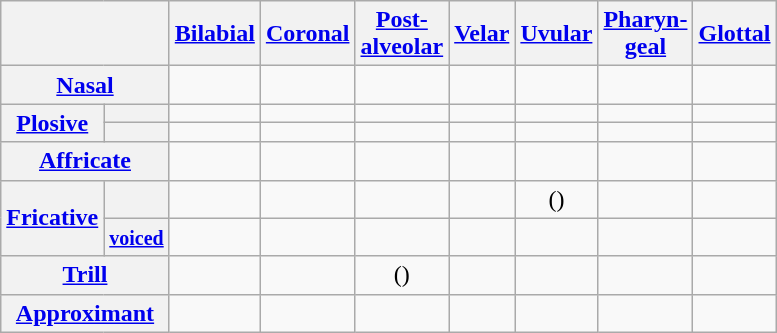<table class="wikitable" style="text-align:center;">
<tr>
<th colspan="2"></th>
<th><a href='#'>Bilabial</a></th>
<th><a href='#'>Coronal</a></th>
<th><a href='#'>Post-<br>alveolar</a></th>
<th><a href='#'>Velar</a></th>
<th><a href='#'>Uvular</a></th>
<th><a href='#'>Pharyn-<br>geal</a></th>
<th><a href='#'>Glottal</a></th>
</tr>
<tr>
<th colspan="2"><a href='#'>Nasal</a></th>
<td> </td>
<td> </td>
<td></td>
<td></td>
<td></td>
<td></td>
<td></td>
</tr>
<tr>
<th rowspan="2"><a href='#'>Plosive</a></th>
<th></th>
<td></td>
<td> </td>
<td></td>
<td> </td>
<td> </td>
<td></td>
<td> </td>
</tr>
<tr>
<th></th>
<td>  </td>
<td>  </td>
<td> </td>
<td> </td>
<td></td>
<td></td>
<td></td>
</tr>
<tr>
<th colspan="2"><a href='#'>Affricate</a></th>
<td></td>
<td></td>
<td> </td>
<td></td>
<td></td>
<td></td>
<td></td>
</tr>
<tr>
<th rowspan="2"><a href='#'>Fricative</a></th>
<th></th>
<td> </td>
<td> </td>
<td> </td>
<td> </td>
<td>()</td>
<td> </td>
<td> </td>
</tr>
<tr>
<th><small><a href='#'>voiced</a></small></th>
<td></td>
<td></td>
<td></td>
<td></td>
<td></td>
<td> </td>
<td></td>
</tr>
<tr>
<th colspan="2"><a href='#'>Trill</a></th>
<td></td>
<td> </td>
<td>()</td>
<td></td>
<td></td>
<td></td>
<td></td>
</tr>
<tr>
<th colspan="2"><a href='#'>Approximant</a></th>
<td></td>
<td> </td>
<td> </td>
<td> </td>
<td></td>
<td></td>
<td></td>
</tr>
</table>
